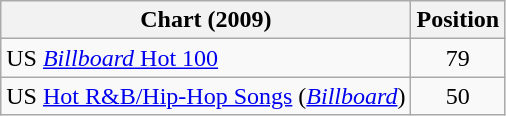<table class="wikitable sortable">
<tr>
<th>Chart (2009)</th>
<th>Position</th>
</tr>
<tr>
<td>US <a href='#'><em>Billboard</em> Hot 100</a></td>
<td style="text-align:center;">79</td>
</tr>
<tr>
<td>US <a href='#'>Hot R&B/Hip-Hop Songs</a> (<em><a href='#'>Billboard</a></em>)</td>
<td style="text-align:center;">50</td>
</tr>
</table>
